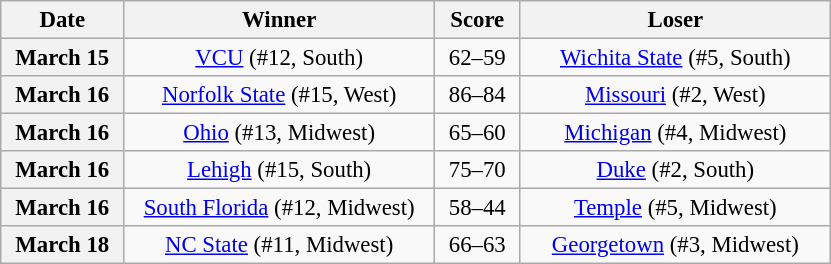<table class="wikitable" align="center" style="font-size:95%;">
<tr>
<th width="75">Date</th>
<th width="200">Winner</th>
<th width="50">Score</th>
<th width="200">Loser</th>
</tr>
<tr>
<th>March 15</th>
<td align="center"><a href='#'>VCU</a> (#12, South)</td>
<td align="center">62–59</td>
<td align="center"><a href='#'>Wichita State</a> (#5, South)</td>
</tr>
<tr>
<th>March 16</th>
<td align="center"><a href='#'>Norfolk State</a> (#15, West)</td>
<td align="center">86–84</td>
<td align="center"><a href='#'>Missouri</a> (#2, West)</td>
</tr>
<tr>
<th>March 16</th>
<td align="center"><a href='#'>Ohio</a> (#13, Midwest)</td>
<td align="center">65–60</td>
<td align="center"><a href='#'>Michigan</a> (#4, Midwest)</td>
</tr>
<tr>
<th>March 16</th>
<td align="center"><a href='#'>Lehigh</a> (#15, South)</td>
<td align="center">75–70</td>
<td align="center"><a href='#'>Duke</a> (#2, South)</td>
</tr>
<tr>
<th>March 16</th>
<td align="center"><a href='#'>South Florida</a> (#12, Midwest)</td>
<td align="center">58–44</td>
<td align="center"><a href='#'>Temple</a> (#5, Midwest)</td>
</tr>
<tr>
<th>March 18</th>
<td align="center"><a href='#'>NC State</a> (#11, Midwest)</td>
<td align="center">66–63</td>
<td align="center"><a href='#'>Georgetown</a> (#3, Midwest)</td>
</tr>
</table>
